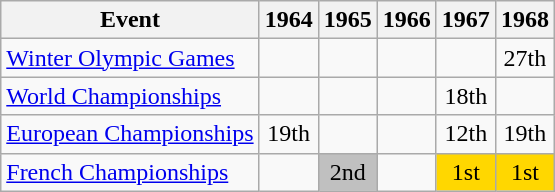<table class="wikitable">
<tr>
<th>Event</th>
<th>1964</th>
<th>1965</th>
<th>1966</th>
<th>1967</th>
<th>1968</th>
</tr>
<tr>
<td><a href='#'>Winter Olympic Games</a></td>
<td></td>
<td></td>
<td></td>
<td></td>
<td align="center">27th</td>
</tr>
<tr>
<td><a href='#'>World Championships</a></td>
<td></td>
<td></td>
<td></td>
<td align="center">18th</td>
<td></td>
</tr>
<tr>
<td><a href='#'>European Championships</a></td>
<td align="center">19th</td>
<td></td>
<td></td>
<td align="center">12th</td>
<td align="center">19th</td>
</tr>
<tr>
<td><a href='#'>French Championships</a></td>
<td></td>
<td align="center" bgcolor="silver">2nd</td>
<td></td>
<td align="center" bgcolor="gold">1st</td>
<td align="center" bgcolor="gold">1st</td>
</tr>
</table>
